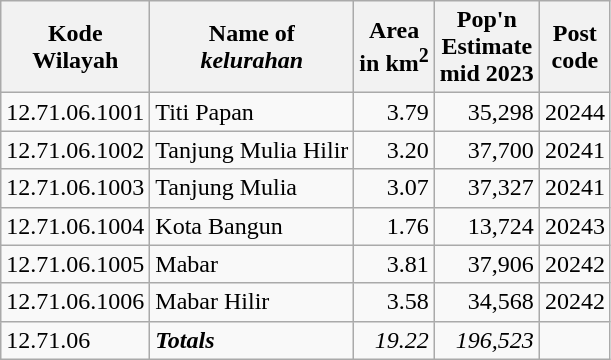<table class="sortable wikitable">
<tr>
<th>Kode<br>Wilayah</th>
<th>Name of <br><em>kelurahan</em></th>
<th>Area <br>in km<sup>2</sup></th>
<th>Pop'n<br>Estimate<br>mid 2023</th>
<th>Post<br>code</th>
</tr>
<tr>
<td>12.71.06.1001</td>
<td>Titi Papan</td>
<td align="right">3.79</td>
<td align="right">35,298</td>
<td>20244</td>
</tr>
<tr>
<td>12.71.06.1002</td>
<td>Tanjung Mulia Hilir</td>
<td align="right">3.20</td>
<td align="right">37,700</td>
<td>20241</td>
</tr>
<tr>
<td>12.71.06.1003</td>
<td>Tanjung Mulia</td>
<td align="right">3.07</td>
<td align="right">37,327</td>
<td>20241</td>
</tr>
<tr>
<td>12.71.06.1004</td>
<td>Kota Bangun</td>
<td align="right">1.76</td>
<td align="right">13,724</td>
<td>20243</td>
</tr>
<tr>
<td>12.71.06.1005</td>
<td>Mabar</td>
<td align="right">3.81</td>
<td align="right">37,906</td>
<td>20242</td>
</tr>
<tr>
<td>12.71.06.1006</td>
<td>Mabar Hilir</td>
<td align="right">3.58</td>
<td align="right">34,568</td>
<td>20242</td>
</tr>
<tr>
<td>12.71.06</td>
<td><strong><em>Totals</em></strong></td>
<td align="right"><em>19.22</em></td>
<td align="right"><em>196,523</em></td>
<td></td>
</tr>
</table>
